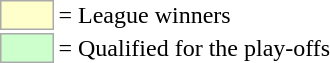<table>
<tr>
<td style="background-color:#ffffcc; border:1px solid #aaaaaa; width:2em;"></td>
<td>= League winners</td>
</tr>
<tr>
<td style="background-color:#ccffcc; border:1px solid #aaaaaa; width:2em;"></td>
<td>= Qualified for the play-offs</td>
</tr>
</table>
